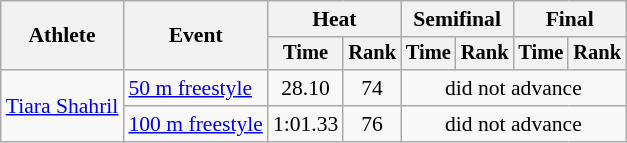<table class=wikitable style="font-size:90%">
<tr>
<th rowspan="2">Athlete</th>
<th rowspan="2">Event</th>
<th colspan="2">Heat</th>
<th colspan="2">Semifinal</th>
<th colspan="2">Final</th>
</tr>
<tr style="font-size:95%">
<th>Time</th>
<th>Rank</th>
<th>Time</th>
<th>Rank</th>
<th>Time</th>
<th>Rank</th>
</tr>
<tr align=center>
<td align=left rowspan=2><a href='#'>Tiara Shahril</a></td>
<td align=left><a href='#'>50 m freestyle</a></td>
<td>28.10</td>
<td>74</td>
<td colspan=4>did not advance</td>
</tr>
<tr align=center>
<td align=left><a href='#'>100 m freestyle</a></td>
<td>1:01.33</td>
<td>76</td>
<td colspan=4>did not advance</td>
</tr>
</table>
